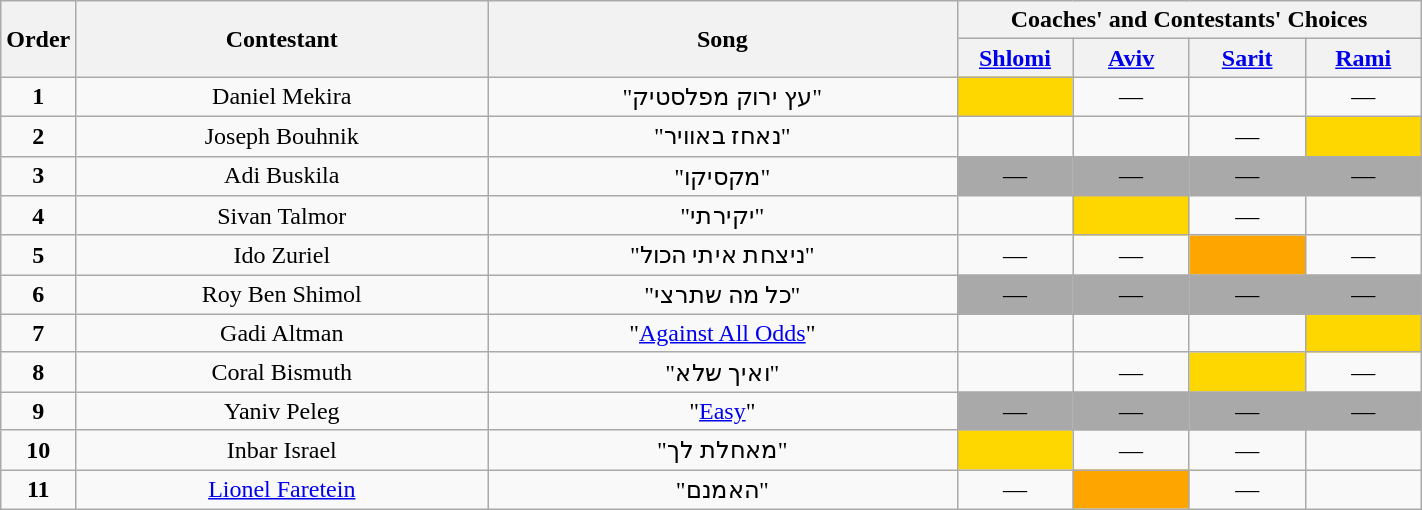<table class="wikitable" style="text-align: center; width:75%;">
<tr>
<th rowspan=2 width="05%">Order</th>
<th rowspan=2 width="29%">Contestant</th>
<th rowspan=2>Song</th>
<th colspan=4>Coaches' and Contestants' Choices</th>
</tr>
<tr>
<th style="width:70px;"><a href='#'>Shlomi</a></th>
<th style="width:70px;"><a href='#'>Aviv</a></th>
<th style="width:70px;"><a href='#'>Sarit</a></th>
<th style="width:70px;"><a href='#'>Rami</a></th>
</tr>
<tr>
<td align="center"><strong>1</strong></td>
<td>Daniel Mekira</td>
<td>"עץ ירוק מפלסטיק"</td>
<td style="background:gold;text-align:center;"></td>
<td align="center">—</td>
<td style=";text-align:center;"></td>
<td align="center">—</td>
</tr>
<tr>
<td align="center"><strong>2</strong></td>
<td>Joseph Bouhnik</td>
<td>"נאחז באוויר"</td>
<td style=";text-align:center;"></td>
<td style=";text-align:center;"></td>
<td align="center">—</td>
<td style="background:gold;text-align:center;"></td>
</tr>
<tr>
<td align="center"><strong>3</strong></td>
<td>Adi Buskila</td>
<td>"מקסיקו"</td>
<td style="background:darkgrey;text-align:center;">—</td>
<td style="background:darkgrey;text-align:center;">—</td>
<td style="background:darkgrey;text-align:center;">—</td>
<td style="background:darkgrey;text-align:center;">—</td>
</tr>
<tr>
<td align="center"><strong>4</strong></td>
<td>Sivan Talmor</td>
<td>"יקירתי"</td>
<td style=";text-align:center;"></td>
<td style="background:gold;text-align:center;"></td>
<td align="center">—</td>
<td style=";text-align:center;"></td>
</tr>
<tr>
<td align="center"><strong>5</strong></td>
<td>Ido Zuriel</td>
<td>"ניצחת איתי הכול"</td>
<td align="center">—</td>
<td align="center">—</td>
<td style="background:orange;text-align:center;"></td>
<td align="center">—</td>
</tr>
<tr>
<td align="center"><strong>6</strong></td>
<td>Roy Ben Shimol</td>
<td>"כל מה שתרצי"</td>
<td style="background:darkgrey;text-align:center;">—</td>
<td style="background:darkgrey;text-align:center;">—</td>
<td style="background:darkgrey;text-align:center;">—</td>
<td style="background:darkgrey;text-align:center;">—</td>
</tr>
<tr>
<td align="center"><strong>7</strong></td>
<td>Gadi Altman</td>
<td>"<a href='#'>Against All Odds</a>"</td>
<td style=";text-align:center;"></td>
<td style=";text-align:center;"></td>
<td style=";text-align:center;"></td>
<td style="background:gold;text-align:center;"></td>
</tr>
<tr>
<td align="center"><strong>8</strong></td>
<td>Coral Bismuth</td>
<td>"ואיך שלא"</td>
<td style=";text-align:center;"></td>
<td align="center">—</td>
<td style="background:gold;text-align:center;"></td>
<td align="center">—</td>
</tr>
<tr>
<td align="center"><strong>9</strong></td>
<td>Yaniv Peleg</td>
<td>"<a href='#'>Easy</a>"</td>
<td style="background:darkgrey;text-align:center;">—</td>
<td style="background:darkgrey;text-align:center;">—</td>
<td style="background:darkgrey;text-align:center;">—</td>
<td style="background:darkgrey;text-align:center;">—</td>
</tr>
<tr>
<td align="center"><strong>10</strong></td>
<td>Inbar Israel</td>
<td>"מאחלת לך"</td>
<td style="background:gold;text-align:center;"></td>
<td align="center">—</td>
<td align="center">—</td>
<td style=";text-align:center;"></td>
</tr>
<tr>
<td align="center"><strong>11</strong></td>
<td><a href='#'>Lionel Faretein</a></td>
<td>"האמנם"</td>
<td align="center">—</td>
<td style="background:orange;text-align:center;"></td>
<td align="center">—</td>
<td align="center"></td>
</tr>
</table>
